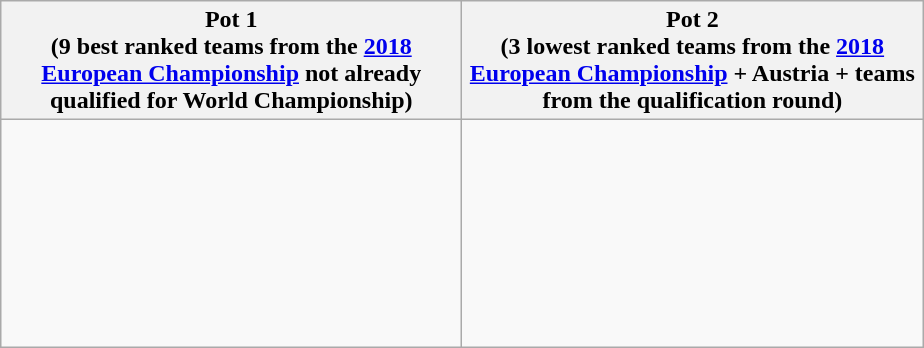<table class="wikitable">
<tr>
<th width=300>Pot 1<br>(9 best ranked teams from the <a href='#'>2018 European Championship</a> not already qualified for World Championship)</th>
<th width=300>Pot 2<br>(3 lowest ranked teams from the <a href='#'>2018 European Championship</a> + Austria + teams from the qualification round)</th>
</tr>
<tr>
<td valign="top"><br><br><br><br><br><br><br><br></td>
<td valign="top"><br><br><br><br><br><br><br><br></td>
</tr>
</table>
